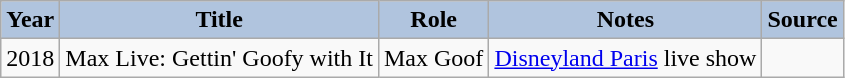<table class="wikitable sortable plainrowheaders">
<tr>
<th style="background:#b0c4de;">Year </th>
<th style="background:#b0c4de;">Title</th>
<th style="background:#b0c4de;">Role </th>
<th style="background:#b0c4de;" class="unsortable">Notes </th>
<th style="background:#b0c4de;" class="unsortable">Source</th>
</tr>
<tr>
<td>2018</td>
<td>Max Live: Gettin' Goofy with It</td>
<td>Max Goof</td>
<td><a href='#'>Disneyland Paris</a> live show</td>
<td></td>
</tr>
</table>
